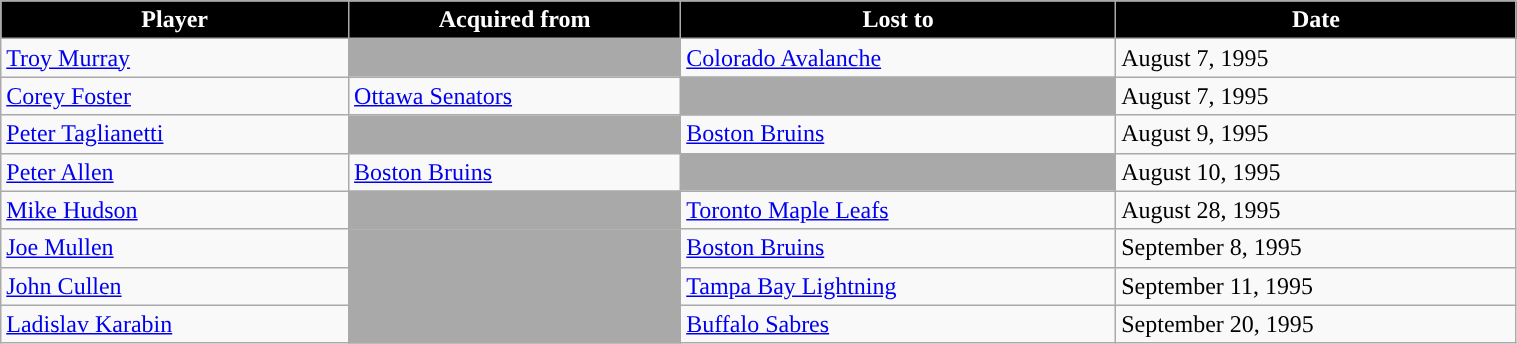<table class="wikitable" style="width:80%;">
<tr style="text-align:center; background:#ddd;">
<th style="color:white; background:#000000; ">Player</th>
<th style="color:white; background:#000000; ">Acquired from</th>
<th style="color:white; background:#000000; ">Lost to</th>
<th style="color:white; background:#000000; ">Date</th>
</tr>
<tr>
<td><a href='#'>Troy Murray</a></td>
<td style="background:darkgray;"></td>
<td><a href='#'>Colorado Avalanche</a></td>
<td>August 7, 1995</td>
</tr>
<tr>
<td><a href='#'>Corey Foster</a></td>
<td><a href='#'>Ottawa Senators</a></td>
<td style="background:darkgray;"></td>
<td>August 7, 1995</td>
</tr>
<tr>
<td><a href='#'>Peter Taglianetti</a></td>
<td style="background:darkgray;"></td>
<td><a href='#'>Boston Bruins</a></td>
<td>August 9, 1995</td>
</tr>
<tr>
<td><a href='#'>Peter Allen</a></td>
<td><a href='#'>Boston Bruins</a></td>
<td style="background:darkgray;"></td>
<td>August 10, 1995</td>
</tr>
<tr>
<td><a href='#'>Mike Hudson</a></td>
<td style="background:darkgray;"></td>
<td><a href='#'>Toronto Maple Leafs</a></td>
<td>August 28, 1995</td>
</tr>
<tr>
<td><a href='#'>Joe Mullen</a></td>
<td style="background:darkgray;"></td>
<td><a href='#'>Boston Bruins</a></td>
<td>September 8, 1995</td>
</tr>
<tr>
<td><a href='#'>John Cullen</a></td>
<td style="background:darkgray;"></td>
<td><a href='#'>Tampa Bay Lightning</a></td>
<td>September 11, 1995</td>
</tr>
<tr>
<td><a href='#'>Ladislav Karabin</a></td>
<td style="background:darkgray;"></td>
<td><a href='#'>Buffalo Sabres</a></td>
<td>September 20, 1995</td>
</tr>
</table>
